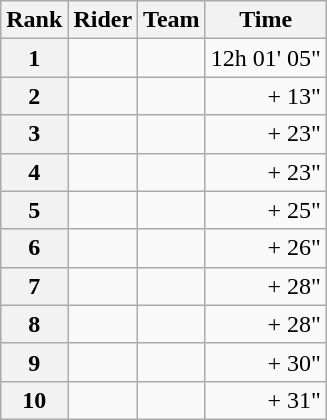<table class="wikitable" margin-bottom:0;">
<tr>
<th scope="col">Rank</th>
<th scope="col">Rider</th>
<th scope="col">Team</th>
<th scope="col">Time</th>
</tr>
<tr>
<th scope="row">1</th>
<td> </td>
<td></td>
<td align="right">12h 01' 05"</td>
</tr>
<tr>
<th scope="row">2</th>
<td></td>
<td></td>
<td align="right">+ 13"</td>
</tr>
<tr>
<th scope="row">3</th>
<td></td>
<td></td>
<td align="right">+ 23"</td>
</tr>
<tr>
<th scope="row">4</th>
<td></td>
<td></td>
<td align="right">+ 23"</td>
</tr>
<tr>
<th scope="row">5</th>
<td></td>
<td></td>
<td align="right">+ 25"</td>
</tr>
<tr>
<th scope="row">6</th>
<td> </td>
<td></td>
<td align="right">+ 26"</td>
</tr>
<tr>
<th scope="row">7</th>
<td></td>
<td></td>
<td align="right">+ 28"</td>
</tr>
<tr>
<th scope="row">8</th>
<td></td>
<td></td>
<td align="right">+ 28"</td>
</tr>
<tr>
<th scope="row">9</th>
<td></td>
<td></td>
<td align="right">+ 30"</td>
</tr>
<tr>
<th scope="row">10</th>
<td></td>
<td></td>
<td align="right">+ 31"</td>
</tr>
</table>
